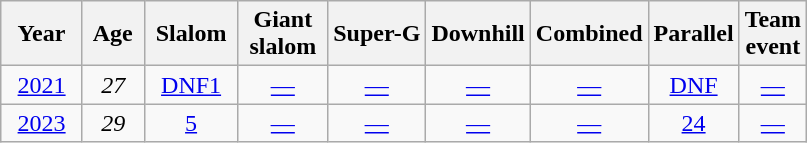<table class=wikitable style="text-align:center">
<tr>
<th>  Year  </th>
<th> Age </th>
<th> Slalom </th>
<th> Giant <br> slalom </th>
<th>Super-G</th>
<th>Downhill</th>
<th>Combined</th>
<th>Parallel</th>
<th>Team<br>event</th>
</tr>
<tr>
<td><a href='#'>2021</a></td>
<td><em>27</em></td>
<td><a href='#'>DNF1</a></td>
<td><a href='#'>—</a></td>
<td><a href='#'>—</a></td>
<td><a href='#'>—</a></td>
<td><a href='#'>—</a></td>
<td><a href='#'>DNF</a></td>
<td><a href='#'>—</a></td>
</tr>
<tr>
<td><a href='#'>2023</a></td>
<td><em>29</em></td>
<td><a href='#'>5</a></td>
<td><a href='#'>—</a></td>
<td><a href='#'>—</a></td>
<td><a href='#'>—</a></td>
<td><a href='#'>—</a></td>
<td><a href='#'>24</a></td>
<td><a href='#'>—</a></td>
</tr>
</table>
